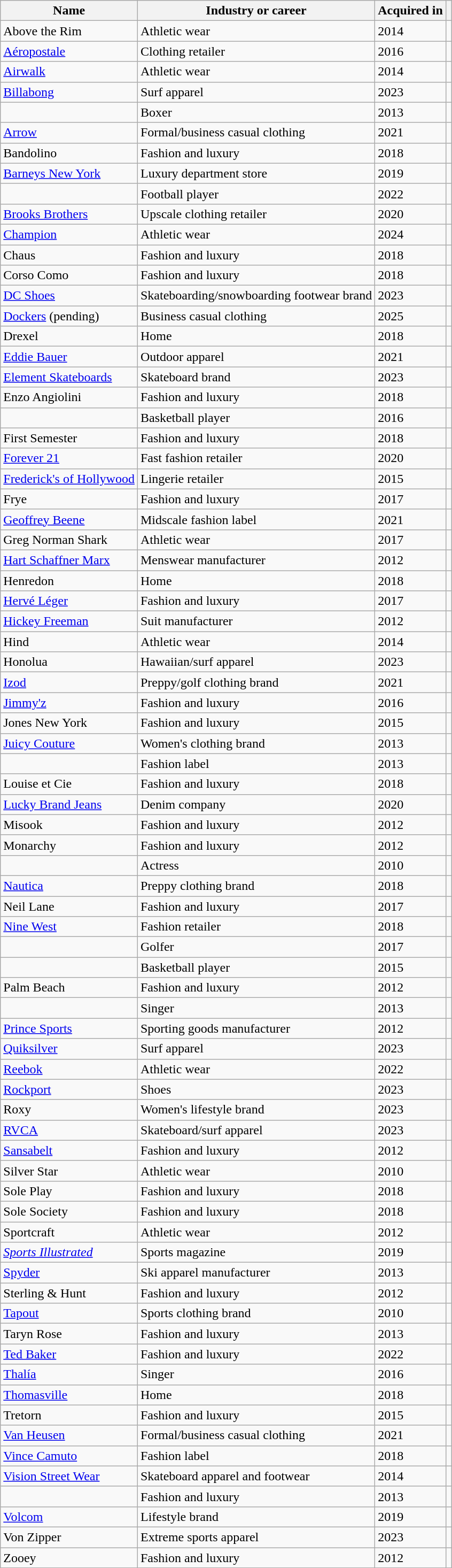<table class="wikitable sortable">
<tr>
<th>Name</th>
<th>Industry or career</th>
<th>Acquired in</th>
<th></th>
</tr>
<tr>
<td>Above the Rim</td>
<td>Athletic wear</td>
<td>2014</td>
<td></td>
</tr>
<tr>
<td><a href='#'>Aéropostale</a></td>
<td>Clothing retailer</td>
<td>2016</td>
<td></td>
</tr>
<tr>
<td><a href='#'>Airwalk</a></td>
<td>Athletic wear</td>
<td>2014</td>
<td></td>
</tr>
<tr>
<td><a href='#'>Billabong</a></td>
<td>Surf apparel</td>
<td>2023</td>
<td></td>
</tr>
<tr>
<td></td>
<td>Boxer</td>
<td>2013</td>
<td></td>
</tr>
<tr>
<td><a href='#'>Arrow</a></td>
<td>Formal/business casual clothing</td>
<td>2021</td>
<td></td>
</tr>
<tr>
<td>Bandolino</td>
<td>Fashion and luxury</td>
<td>2018</td>
<td></td>
</tr>
<tr>
<td><a href='#'>Barneys New York</a></td>
<td>Luxury department store</td>
<td>2019</td>
<td></td>
</tr>
<tr>
<td></td>
<td>Football player</td>
<td>2022</td>
<td></td>
</tr>
<tr>
<td><a href='#'>Brooks Brothers</a></td>
<td>Upscale clothing retailer</td>
<td>2020</td>
<td></td>
</tr>
<tr>
<td><a href='#'>Champion</a></td>
<td>Athletic wear</td>
<td>2024</td>
<td></td>
</tr>
<tr>
<td>Chaus</td>
<td>Fashion and luxury</td>
<td>2018</td>
<td></td>
</tr>
<tr>
<td>Corso Como</td>
<td>Fashion and luxury</td>
<td>2018</td>
<td></td>
</tr>
<tr>
<td><a href='#'>DC Shoes</a></td>
<td>Skateboarding/snowboarding footwear brand</td>
<td>2023</td>
<td></td>
</tr>
<tr>
<td><a href='#'>Dockers</a> (pending)</td>
<td>Business casual clothing</td>
<td>2025</td>
<td><br></td>
</tr>
<tr>
<td>Drexel</td>
<td>Home</td>
<td>2018</td>
<td></td>
</tr>
<tr>
<td><a href='#'>Eddie Bauer</a></td>
<td>Outdoor apparel</td>
<td>2021</td>
<td></td>
</tr>
<tr>
<td><a href='#'>Element Skateboards</a></td>
<td>Skateboard brand</td>
<td>2023</td>
<td></td>
</tr>
<tr>
<td>Enzo Angiolini</td>
<td>Fashion and luxury</td>
<td>2018</td>
<td></td>
</tr>
<tr>
<td></td>
<td>Basketball player</td>
<td>2016</td>
<td></td>
</tr>
<tr>
<td>First Semester</td>
<td>Fashion and luxury</td>
<td>2018</td>
<td></td>
</tr>
<tr>
<td><a href='#'>Forever 21</a></td>
<td>Fast fashion retailer</td>
<td>2020</td>
<td></td>
</tr>
<tr>
<td><a href='#'>Frederick's of Hollywood</a></td>
<td>Lingerie retailer</td>
<td>2015</td>
<td></td>
</tr>
<tr>
<td>Frye</td>
<td>Fashion and luxury</td>
<td>2017</td>
<td></td>
</tr>
<tr>
<td><a href='#'>Geoffrey Beene</a></td>
<td>Midscale fashion label</td>
<td>2021</td>
<td></td>
</tr>
<tr>
<td>Greg Norman Shark</td>
<td>Athletic wear</td>
<td>2017</td>
<td></td>
</tr>
<tr>
<td><a href='#'>Hart Schaffner Marx</a></td>
<td>Menswear manufacturer</td>
<td>2012</td>
<td></td>
</tr>
<tr>
<td>Henredon</td>
<td>Home</td>
<td>2018</td>
<td></td>
</tr>
<tr>
<td><a href='#'>Hervé Léger</a></td>
<td>Fashion and luxury</td>
<td>2017</td>
<td></td>
</tr>
<tr>
<td><a href='#'>Hickey Freeman</a></td>
<td>Suit manufacturer</td>
<td>2012</td>
<td></td>
</tr>
<tr>
<td>Hind</td>
<td>Athletic wear</td>
<td>2014</td>
<td></td>
</tr>
<tr>
<td>Honolua</td>
<td>Hawaiian/surf apparel</td>
<td>2023</td>
<td></td>
</tr>
<tr>
<td><a href='#'>Izod</a></td>
<td>Preppy/golf clothing brand</td>
<td>2021</td>
<td></td>
</tr>
<tr>
<td><a href='#'>Jimmy'z</a></td>
<td>Fashion and luxury</td>
<td>2016</td>
<td></td>
</tr>
<tr>
<td>Jones New York</td>
<td>Fashion and luxury</td>
<td>2015</td>
<td></td>
</tr>
<tr>
<td><a href='#'>Juicy Couture</a></td>
<td>Women's clothing brand</td>
<td>2013</td>
<td></td>
</tr>
<tr>
<td></td>
<td>Fashion label</td>
<td>2013</td>
<td></td>
</tr>
<tr>
<td>Louise et Cie</td>
<td>Fashion and luxury</td>
<td>2018</td>
<td></td>
</tr>
<tr>
<td><a href='#'>Lucky Brand Jeans</a></td>
<td>Denim company</td>
<td>2020</td>
<td></td>
</tr>
<tr>
<td>Misook</td>
<td>Fashion and luxury</td>
<td>2012</td>
<td></td>
</tr>
<tr>
<td>Monarchy</td>
<td>Fashion and luxury</td>
<td>2012</td>
<td></td>
</tr>
<tr>
<td></td>
<td>Actress</td>
<td>2010</td>
<td></td>
</tr>
<tr>
<td><a href='#'>Nautica</a></td>
<td>Preppy clothing brand</td>
<td>2018</td>
<td></td>
</tr>
<tr>
<td>Neil Lane</td>
<td>Fashion and luxury</td>
<td>2017</td>
<td></td>
</tr>
<tr>
<td><a href='#'>Nine West</a></td>
<td>Fashion retailer</td>
<td>2018</td>
<td></td>
</tr>
<tr>
<td></td>
<td>Golfer</td>
<td>2017</td>
<td></td>
</tr>
<tr>
<td></td>
<td>Basketball player</td>
<td>2015</td>
<td></td>
</tr>
<tr>
<td>Palm Beach</td>
<td>Fashion and luxury</td>
<td>2012</td>
<td></td>
</tr>
<tr>
<td></td>
<td>Singer</td>
<td>2013</td>
<td></td>
</tr>
<tr>
<td><a href='#'>Prince Sports</a></td>
<td>Sporting goods manufacturer</td>
<td>2012</td>
<td></td>
</tr>
<tr>
<td><a href='#'>Quiksilver</a></td>
<td>Surf apparel</td>
<td>2023</td>
<td></td>
</tr>
<tr>
<td><a href='#'>Reebok</a></td>
<td>Athletic wear</td>
<td>2022</td>
<td></td>
</tr>
<tr>
<td><a href='#'>Rockport</a></td>
<td>Shoes</td>
<td>2023</td>
<td></td>
</tr>
<tr>
<td>Roxy</td>
<td>Women's lifestyle brand</td>
<td>2023</td>
<td></td>
</tr>
<tr>
<td><a href='#'>RVCA</a></td>
<td>Skateboard/surf apparel</td>
<td>2023</td>
<td></td>
</tr>
<tr>
<td><a href='#'>Sansabelt</a></td>
<td>Fashion and luxury</td>
<td>2012</td>
<td></td>
</tr>
<tr>
<td>Silver Star</td>
<td>Athletic wear</td>
<td>2010</td>
<td></td>
</tr>
<tr>
<td>Sole Play</td>
<td>Fashion and luxury</td>
<td>2018</td>
<td></td>
</tr>
<tr>
<td>Sole Society</td>
<td>Fashion and luxury</td>
<td>2018</td>
<td></td>
</tr>
<tr>
<td>Sportcraft</td>
<td>Athletic wear</td>
<td>2012</td>
<td></td>
</tr>
<tr>
<td><em><a href='#'>Sports Illustrated</a></em></td>
<td>Sports magazine</td>
<td>2019</td>
<td></td>
</tr>
<tr>
<td><a href='#'>Spyder</a></td>
<td>Ski apparel manufacturer</td>
<td>2013</td>
<td></td>
</tr>
<tr>
<td>Sterling & Hunt</td>
<td>Fashion and luxury</td>
<td>2012</td>
<td></td>
</tr>
<tr>
<td><a href='#'>Tapout</a></td>
<td>Sports clothing brand</td>
<td>2010</td>
<td></td>
</tr>
<tr>
<td>Taryn Rose</td>
<td>Fashion and luxury</td>
<td>2013</td>
<td></td>
</tr>
<tr>
<td><a href='#'>Ted Baker</a></td>
<td>Fashion and luxury</td>
<td>2022</td>
<td></td>
</tr>
<tr>
<td><a href='#'>Thalía</a></td>
<td>Singer</td>
<td>2016</td>
<td></td>
</tr>
<tr>
<td><a href='#'>Thomasville</a></td>
<td>Home</td>
<td>2018</td>
<td></td>
</tr>
<tr>
<td>Tretorn</td>
<td>Fashion and luxury</td>
<td>2015</td>
<td></td>
</tr>
<tr>
<td><a href='#'>Van Heusen</a></td>
<td>Formal/business casual clothing</td>
<td>2021</td>
<td></td>
</tr>
<tr>
<td><a href='#'>Vince Camuto</a></td>
<td>Fashion label</td>
<td>2018</td>
<td></td>
</tr>
<tr>
<td><a href='#'>Vision Street Wear</a></td>
<td>Skateboard apparel and footwear</td>
<td>2014</td>
<td></td>
</tr>
<tr>
<td></td>
<td>Fashion and luxury</td>
<td>2013</td>
<td></td>
</tr>
<tr>
<td><a href='#'>Volcom</a></td>
<td>Lifestyle brand</td>
<td>2019</td>
<td></td>
</tr>
<tr>
<td>Von Zipper</td>
<td>Extreme sports apparel</td>
<td>2023</td>
<td></td>
</tr>
<tr>
<td>Zooey</td>
<td>Fashion and luxury</td>
<td>2012</td>
<td></td>
</tr>
</table>
